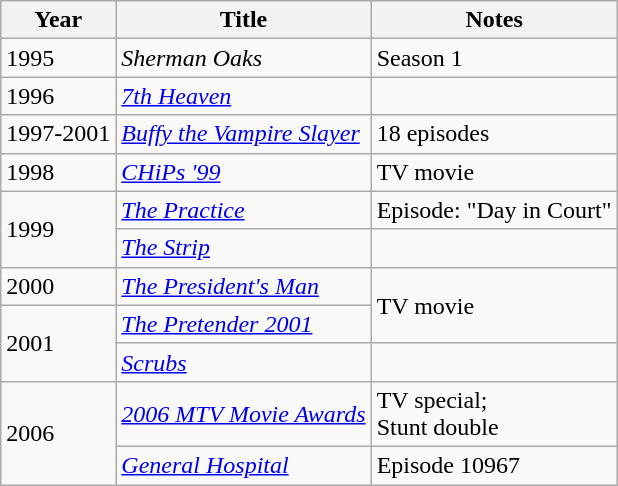<table class="wikitable">
<tr>
<th>Year</th>
<th>Title</th>
<th>Notes</th>
</tr>
<tr>
<td>1995</td>
<td><em>Sherman Oaks</em></td>
<td>Season 1</td>
</tr>
<tr>
<td>1996</td>
<td><em><a href='#'>7th Heaven</a></em></td>
<td></td>
</tr>
<tr>
<td>1997-2001</td>
<td><em><a href='#'>Buffy the Vampire Slayer</a></em></td>
<td>18 episodes</td>
</tr>
<tr>
<td>1998</td>
<td><em><a href='#'>CHiPs '99</a></em></td>
<td>TV movie</td>
</tr>
<tr>
<td rowspan=2>1999</td>
<td><em><a href='#'>The Practice</a></em></td>
<td>Episode: "Day in Court"</td>
</tr>
<tr>
<td><em><a href='#'>The Strip</a></em></td>
<td></td>
</tr>
<tr>
<td>2000</td>
<td><em><a href='#'>The President's Man</a></em></td>
<td rowspan=2>TV movie</td>
</tr>
<tr>
<td rowspan=2>2001</td>
<td><em><a href='#'>The Pretender 2001</a></em></td>
</tr>
<tr>
<td><em><a href='#'>Scrubs</a></em></td>
<td></td>
</tr>
<tr>
<td rowspan=2>2006</td>
<td><em><a href='#'>2006 MTV Movie Awards</a></em></td>
<td>TV special;<br>Stunt double</td>
</tr>
<tr>
<td><em><a href='#'>General Hospital</a></em></td>
<td>Episode 10967</td>
</tr>
</table>
